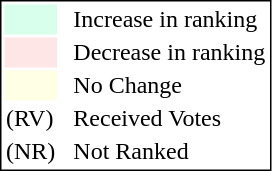<table style="border:1px solid black;">
<tr>
<td style="background:#D8FFEB; width:20px;"></td>
<td> </td>
<td>Increase in ranking</td>
</tr>
<tr>
<td style="background:#FFE6E6; width:20px;"></td>
<td> </td>
<td>Decrease in ranking</td>
</tr>
<tr>
<td style="background:#FFFFE6; width:20px;"></td>
<td> </td>
<td>No Change</td>
</tr>
<tr>
<td>(RV)</td>
<td> </td>
<td>Received Votes</td>
</tr>
<tr>
<td>(NR)</td>
<td> </td>
<td>Not Ranked</td>
</tr>
</table>
